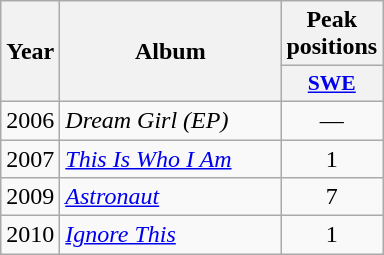<table class="wikitable">
<tr>
<th rowspan="2" style="text-align:center; width:10px;">Year</th>
<th rowspan="2" style="text-align:center; width:140px;">Album</th>
<th style="text-align:center; width:20px;">Peak positions</th>
</tr>
<tr>
<th scope="col" style="width:3em;font-size:90%;"><a href='#'>SWE</a><br></th>
</tr>
<tr>
<td style="text-align:center;">2006</td>
<td><em>Dream Girl (EP)</em></td>
<td style="text-align:center;">—</td>
</tr>
<tr>
<td style="text-align:center;">2007</td>
<td><em><a href='#'>This Is Who I Am</a></em></td>
<td style="text-align:center;">1</td>
</tr>
<tr>
<td style="text-align:center;">2009</td>
<td><em><a href='#'>Astronaut</a></em></td>
<td style="text-align:center;">7</td>
</tr>
<tr>
<td style="text-align:center;">2010</td>
<td><em><a href='#'>Ignore This</a></em></td>
<td style="text-align:center;">1</td>
</tr>
</table>
